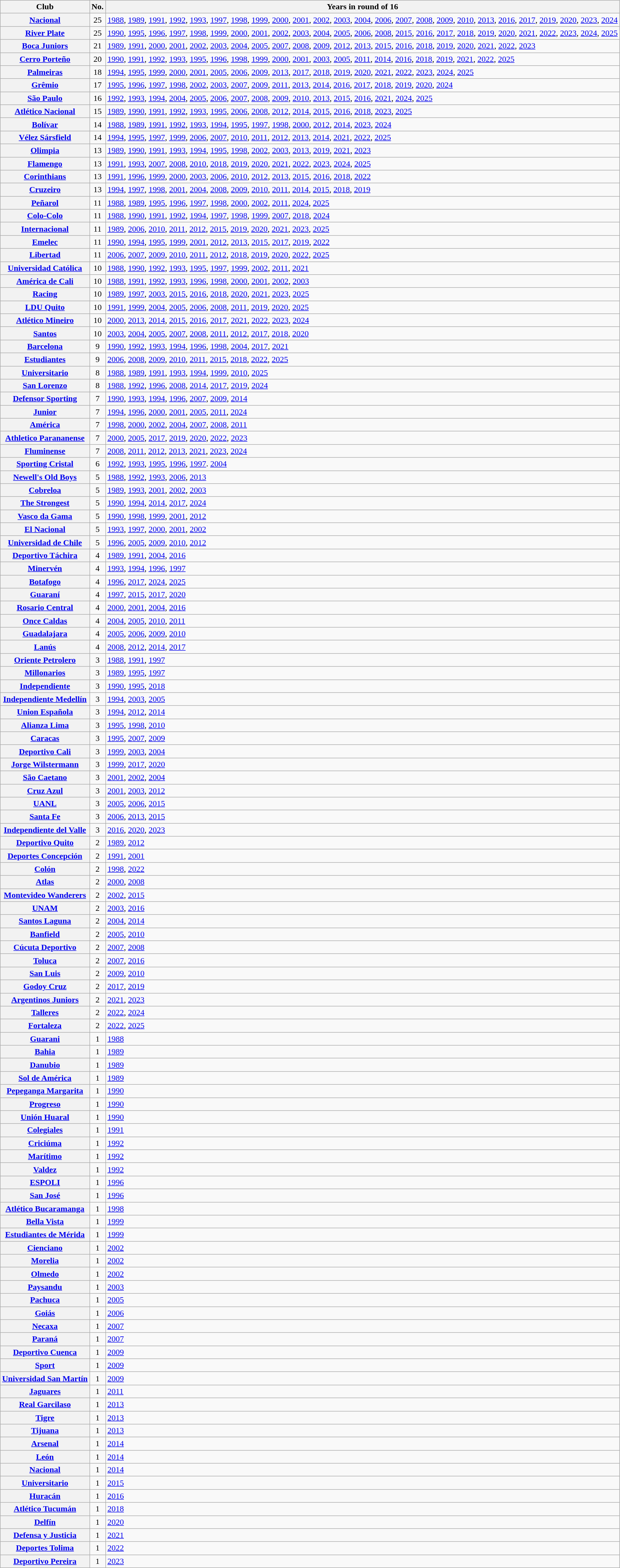<table class="wikitable plainrowheaders sortable">
<tr>
<th>Club</th>
<th>No.</th>
<th>Years in round of 16</th>
</tr>
<tr>
<th scope=row> <a href='#'>Nacional</a></th>
<td style="text-align: center">25</td>
<td><a href='#'>1988</a>, <a href='#'>1989</a>, <a href='#'>1991</a>, <a href='#'>1992</a>, <a href='#'>1993</a>, <a href='#'>1997</a>, <a href='#'>1998</a>, <a href='#'>1999</a>, <a href='#'>2000</a>, <a href='#'>2001</a>, <a href='#'>2002</a>, <a href='#'>2003</a>, <a href='#'>2004</a>, <a href='#'>2006</a>, <a href='#'>2007</a>, <a href='#'>2008</a>, <a href='#'>2009</a>, <a href='#'>2010</a>, <a href='#'>2013</a>, <a href='#'>2016</a>, <a href='#'>2017</a>, <a href='#'>2019</a>, <a href='#'>2020</a>, <a href='#'>2023</a>, <a href='#'>2024</a></td>
</tr>
<tr>
<th scope=row> <a href='#'>River Plate</a></th>
<td style="text-align: center">25</td>
<td><a href='#'>1990</a>, <a href='#'>1995</a>, <a href='#'>1996</a>, <a href='#'>1997</a>, <a href='#'>1998</a>, <a href='#'>1999</a>, <a href='#'>2000</a>, <a href='#'>2001</a>, <a href='#'>2002</a>, <a href='#'>2003</a>, <a href='#'>2004</a>, <a href='#'>2005</a>, <a href='#'>2006</a>, <a href='#'>2008</a>, <a href='#'>2015</a>, <a href='#'>2016</a>, <a href='#'>2017</a>, <a href='#'>2018</a>, <a href='#'>2019</a>, <a href='#'>2020</a>, <a href='#'>2021</a>, <a href='#'>2022</a>, <a href='#'>2023</a>, <a href='#'>2024</a>, <a href='#'>2025</a></td>
</tr>
<tr>
<th scope=row> <a href='#'>Boca Juniors</a></th>
<td style="text-align: center">21</td>
<td><a href='#'>1989</a>, <a href='#'>1991</a>, <a href='#'>2000</a>, <a href='#'>2001</a>, <a href='#'>2002</a>, <a href='#'>2003</a>, <a href='#'>2004</a>, <a href='#'>2005</a>, <a href='#'>2007</a>, <a href='#'>2008</a>, <a href='#'>2009</a>, <a href='#'>2012</a>, <a href='#'>2013</a>, <a href='#'>2015</a>, <a href='#'>2016</a>, <a href='#'>2018</a>, <a href='#'>2019</a>, <a href='#'>2020</a>, <a href='#'>2021</a>, <a href='#'>2022</a>, <a href='#'>2023</a></td>
</tr>
<tr>
<th scope=row> <a href='#'>Cerro Porteño</a></th>
<td style="text-align: center">20</td>
<td><a href='#'>1990</a>, <a href='#'>1991</a>, <a href='#'>1992</a>, <a href='#'>1993</a>, <a href='#'>1995</a>, <a href='#'>1996</a>, <a href='#'>1998</a>, <a href='#'>1999</a>, <a href='#'>2000</a>, <a href='#'>2001</a>, <a href='#'>2003</a>, <a href='#'>2005</a>, <a href='#'>2011</a>, <a href='#'>2014</a>, <a href='#'>2016</a>, <a href='#'>2018</a>, <a href='#'>2019</a>, <a href='#'>2021</a>, <a href='#'>2022</a>, <a href='#'>2025</a></td>
</tr>
<tr>
<th scope=row> <a href='#'>Palmeiras</a></th>
<td style="text-align: center">18</td>
<td><a href='#'>1994</a>, <a href='#'>1995</a>, <a href='#'>1999</a>, <a href='#'>2000</a>, <a href='#'>2001</a>, <a href='#'>2005</a>, <a href='#'>2006</a>, <a href='#'>2009</a>, <a href='#'>2013</a>, <a href='#'>2017</a>, <a href='#'>2018</a>, <a href='#'>2019</a>, <a href='#'>2020</a>, <a href='#'>2021</a>, <a href='#'>2022</a>, <a href='#'>2023</a>, <a href='#'>2024</a>, <a href='#'>2025</a></td>
</tr>
<tr>
<th scope=row> <a href='#'>Grêmio</a></th>
<td style="text-align: center">17</td>
<td><a href='#'>1995</a>, <a href='#'>1996</a>, <a href='#'>1997</a>, <a href='#'>1998</a>, <a href='#'>2002</a>, <a href='#'>2003</a>, <a href='#'>2007</a>, <a href='#'>2009</a>, <a href='#'>2011</a>, <a href='#'>2013</a>, <a href='#'>2014</a>, <a href='#'>2016</a>, <a href='#'>2017</a>, <a href='#'>2018</a>, <a href='#'>2019</a>, <a href='#'>2020</a>, <a href='#'>2024</a></td>
</tr>
<tr>
<th scope=row> <a href='#'>São Paulo</a></th>
<td style="text-align: center">16</td>
<td><a href='#'>1992</a>, <a href='#'>1993</a>, <a href='#'>1994</a>, <a href='#'>2004</a>, <a href='#'>2005</a>, <a href='#'>2006</a>, <a href='#'>2007</a>, <a href='#'>2008</a>, <a href='#'>2009</a>, <a href='#'>2010</a>, <a href='#'>2013</a>, <a href='#'>2015</a>, <a href='#'>2016</a>, <a href='#'>2021</a>, <a href='#'>2024</a>, <a href='#'>2025</a></td>
</tr>
<tr>
<th scope=row> <a href='#'>Atlético Nacional</a></th>
<td style="text-align: center">15</td>
<td><a href='#'>1989</a>, <a href='#'>1990</a>, <a href='#'>1991</a>, <a href='#'>1992</a>, <a href='#'>1993</a>, <a href='#'>1995</a>, <a href='#'>2006</a>, <a href='#'>2008</a>, <a href='#'>2012</a>, <a href='#'>2014</a>, <a href='#'>2015</a>, <a href='#'>2016</a>, <a href='#'>2018</a>, <a href='#'>2023</a>, <a href='#'>2025</a></td>
</tr>
<tr>
<th scope=row> <a href='#'>Bolívar</a></th>
<td style="text-align: center">14</td>
<td><a href='#'>1988</a>, <a href='#'>1989</a>, <a href='#'>1991</a>, <a href='#'>1992</a>, <a href='#'>1993</a>, <a href='#'>1994</a>, <a href='#'>1995</a>, <a href='#'>1997</a>, <a href='#'>1998</a>, <a href='#'>2000</a>, <a href='#'>2012</a>, <a href='#'>2014</a>, <a href='#'>2023</a>, <a href='#'>2024</a></td>
</tr>
<tr>
<th scope=row> <a href='#'>Vélez Sársfield</a></th>
<td style="text-align: center">14</td>
<td><a href='#'>1994</a>, <a href='#'>1995</a>, <a href='#'>1997</a>, <a href='#'>1999</a>, <a href='#'>2006</a>, <a href='#'>2007</a>, <a href='#'>2010</a>, <a href='#'>2011</a>, <a href='#'>2012</a>, <a href='#'>2013</a>, <a href='#'>2014</a>, <a href='#'>2021</a>, <a href='#'>2022</a>, <a href='#'>2025</a></td>
</tr>
<tr>
<th scope=row> <a href='#'>Olimpia</a></th>
<td style="text-align: center">13</td>
<td><a href='#'>1989</a>, <a href='#'>1990</a>, <a href='#'>1991</a>, <a href='#'>1993</a>, <a href='#'>1994</a>, <a href='#'>1995</a>, <a href='#'>1998</a>, <a href='#'>2002</a>, <a href='#'>2003</a>, <a href='#'>2013</a>, <a href='#'>2019</a>, <a href='#'>2021</a>, <a href='#'>2023</a></td>
</tr>
<tr>
<th scope=row> <a href='#'>Flamengo</a></th>
<td style="text-align: center">13</td>
<td><a href='#'>1991</a>, <a href='#'>1993</a>, <a href='#'>2007</a>, <a href='#'>2008</a>, <a href='#'>2010</a>, <a href='#'>2018</a>, <a href='#'>2019</a>, <a href='#'>2020</a>, <a href='#'>2021</a>, <a href='#'>2022</a>, <a href='#'>2023</a>, <a href='#'>2024</a>, <a href='#'>2025</a></td>
</tr>
<tr>
<th scope=row> <a href='#'>Corinthians</a></th>
<td style="text-align: center">13</td>
<td><a href='#'>1991</a>, <a href='#'>1996</a>, <a href='#'>1999</a>, <a href='#'>2000</a>, <a href='#'>2003</a>, <a href='#'>2006</a>, <a href='#'>2010</a>, <a href='#'>2012</a>, <a href='#'>2013</a>, <a href='#'>2015</a>, <a href='#'>2016</a>, <a href='#'>2018</a>, <a href='#'>2022</a></td>
</tr>
<tr>
<th scope=row> <a href='#'>Cruzeiro</a></th>
<td style="text-align: center">13</td>
<td><a href='#'>1994</a>, <a href='#'>1997</a>, <a href='#'>1998</a>, <a href='#'>2001</a>, <a href='#'>2004</a>, <a href='#'>2008</a>, <a href='#'>2009</a>, <a href='#'>2010</a>, <a href='#'>2011</a>, <a href='#'>2014</a>, <a href='#'>2015</a>, <a href='#'>2018</a>, <a href='#'>2019</a></td>
</tr>
<tr>
<th scope=row> <a href='#'>Peñarol</a></th>
<td style="text-align: center">11</td>
<td><a href='#'>1988</a>, <a href='#'>1989</a>, <a href='#'>1995</a>, <a href='#'>1996</a>, <a href='#'>1997</a>, <a href='#'>1998</a>, <a href='#'>2000</a>, <a href='#'>2002</a>, <a href='#'>2011</a>, <a href='#'>2024</a>, <a href='#'>2025</a></td>
</tr>
<tr>
<th scope=row> <a href='#'>Colo-Colo</a></th>
<td style="text-align: center">11</td>
<td><a href='#'>1988</a>, <a href='#'>1990</a>, <a href='#'>1991</a>, <a href='#'>1992</a>, <a href='#'>1994</a>, <a href='#'>1997</a>, <a href='#'>1998</a>, <a href='#'>1999</a>, <a href='#'>2007</a>, <a href='#'>2018</a>, <a href='#'>2024</a></td>
</tr>
<tr>
<th scope=row> <a href='#'>Internacional</a></th>
<td style="text-align: center">11</td>
<td><a href='#'>1989</a>, <a href='#'>2006</a>, <a href='#'>2010</a>, <a href='#'>2011</a>, <a href='#'>2012</a>, <a href='#'>2015</a>, <a href='#'>2019</a>, <a href='#'>2020</a>, <a href='#'>2021</a>, <a href='#'>2023</a>, <a href='#'>2025</a></td>
</tr>
<tr>
<th scope=row> <a href='#'>Emelec</a></th>
<td style="text-align: center">11</td>
<td><a href='#'>1990</a>, <a href='#'>1994</a>, <a href='#'>1995</a>, <a href='#'>1999</a>, <a href='#'>2001</a>, <a href='#'>2012</a>, <a href='#'>2013</a>, <a href='#'>2015</a>, <a href='#'>2017</a>, <a href='#'>2019</a>, <a href='#'>2022</a></td>
</tr>
<tr>
<th scope=row> <a href='#'>Libertad</a></th>
<td style="text-align: center">11</td>
<td><a href='#'>2006</a>, <a href='#'>2007</a>, <a href='#'>2009</a>, <a href='#'>2010</a>, <a href='#'>2011</a>, <a href='#'>2012</a>, <a href='#'>2018</a>, <a href='#'>2019</a>, <a href='#'>2020</a>, <a href='#'>2022</a>, <a href='#'>2025</a></td>
</tr>
<tr>
<th scope=row> <a href='#'>Universidad Católica</a></th>
<td style="text-align: center">10</td>
<td><a href='#'>1988</a>, <a href='#'>1990</a>, <a href='#'>1992</a>, <a href='#'>1993</a>, <a href='#'>1995</a>, <a href='#'>1997</a>, <a href='#'>1999</a>, <a href='#'>2002</a>, <a href='#'>2011</a>, <a href='#'>2021</a></td>
</tr>
<tr>
<th scope=row> <a href='#'>América de Cali</a></th>
<td style="text-align: center">10</td>
<td><a href='#'>1988</a>, <a href='#'>1991</a>, <a href='#'>1992</a>, <a href='#'>1993</a>, <a href='#'>1996</a>, <a href='#'>1998</a>, <a href='#'>2000</a>, <a href='#'>2001</a>, <a href='#'>2002</a>, <a href='#'>2003</a></td>
</tr>
<tr>
<th scope=row> <a href='#'>Racing</a></th>
<td style="text-align: center">10</td>
<td><a href='#'>1989</a>, <a href='#'>1997</a>, <a href='#'>2003</a>, <a href='#'>2015</a>, <a href='#'>2016</a>, <a href='#'>2018</a>, <a href='#'>2020</a>, <a href='#'>2021</a>, <a href='#'>2023</a>, <a href='#'>2025</a></td>
</tr>
<tr>
<th scope=row> <a href='#'>LDU Quito</a></th>
<td style="text-align: center">10</td>
<td><a href='#'>1991</a>, <a href='#'>1999</a>, <a href='#'>2004</a>, <a href='#'>2005</a>, <a href='#'>2006</a>, <a href='#'>2008</a>, <a href='#'>2011</a>, <a href='#'>2019</a>, <a href='#'>2020</a>, <a href='#'>2025</a></td>
</tr>
<tr>
<th scope=row> <a href='#'>Atlético Mineiro</a></th>
<td style="text-align: center">10</td>
<td><a href='#'>2000</a>, <a href='#'>2013</a>, <a href='#'>2014</a>, <a href='#'>2015</a>, <a href='#'>2016</a>, <a href='#'>2017</a>, <a href='#'>2021</a>, <a href='#'>2022</a>, <a href='#'>2023</a>, <a href='#'>2024</a></td>
</tr>
<tr>
<th scope=row> <a href='#'>Santos</a></th>
<td style="text-align: center">10</td>
<td><a href='#'>2003</a>, <a href='#'>2004</a>, <a href='#'>2005</a>, <a href='#'>2007</a>, <a href='#'>2008</a>, <a href='#'>2011</a>, <a href='#'>2012</a>, <a href='#'>2017</a>, <a href='#'>2018</a>, <a href='#'>2020</a></td>
</tr>
<tr>
<th scope=row> <a href='#'>Barcelona</a></th>
<td style="text-align: center">9</td>
<td><a href='#'>1990</a>, <a href='#'>1992</a>, <a href='#'>1993</a>, <a href='#'>1994</a>, <a href='#'>1996</a>, <a href='#'>1998</a>, <a href='#'>2004</a>, <a href='#'>2017</a>, <a href='#'>2021</a></td>
</tr>
<tr>
<th scope=row> <a href='#'>Estudiantes</a></th>
<td style="text-align: center">9</td>
<td><a href='#'>2006</a>, <a href='#'>2008</a>, <a href='#'>2009</a>, <a href='#'>2010</a>, <a href='#'>2011</a>, <a href='#'>2015</a>, <a href='#'>2018</a>, <a href='#'>2022</a>, <a href='#'>2025</a></td>
</tr>
<tr>
<th scope=row> <a href='#'>Universitario</a></th>
<td style="text-align: center">8</td>
<td><a href='#'>1988</a>, <a href='#'>1989</a>, <a href='#'>1991</a>, <a href='#'>1993</a>, <a href='#'>1994</a>, <a href='#'>1999</a>, <a href='#'>2010</a>, <a href='#'>2025</a></td>
</tr>
<tr>
<th scope=row> <a href='#'>San Lorenzo</a></th>
<td style="text-align: center">8</td>
<td><a href='#'>1988</a>, <a href='#'>1992</a>, <a href='#'>1996</a>, <a href='#'>2008</a>, <a href='#'>2014</a>, <a href='#'>2017</a>, <a href='#'>2019</a>, <a href='#'>2024</a></td>
</tr>
<tr>
<th scope=row> <a href='#'>Defensor Sporting</a></th>
<td style="text-align: center">7</td>
<td><a href='#'>1990</a>, <a href='#'>1993</a>, <a href='#'>1994</a>, <a href='#'>1996</a>, <a href='#'>2007</a>, <a href='#'>2009</a>, <a href='#'>2014</a></td>
</tr>
<tr>
<th scope=row> <a href='#'>Junior</a></th>
<td style="text-align: center">7</td>
<td><a href='#'>1994</a>, <a href='#'>1996</a>, <a href='#'>2000</a>, <a href='#'>2001</a>, <a href='#'>2005</a>, <a href='#'>2011</a>, <a href='#'>2024</a></td>
</tr>
<tr>
<th scope=row> <a href='#'>América</a></th>
<td style="text-align: center">7</td>
<td><a href='#'>1998</a>, <a href='#'>2000</a>, <a href='#'>2002</a>, <a href='#'>2004</a>, <a href='#'>2007</a>, <a href='#'>2008</a>, <a href='#'>2011</a></td>
</tr>
<tr>
<th scope=row> <a href='#'>Athletico Parananense</a></th>
<td style="text-align: center">7</td>
<td><a href='#'>2000</a>, <a href='#'>2005</a>, <a href='#'>2017</a>, <a href='#'>2019</a>, <a href='#'>2020</a>, <a href='#'>2022</a>, <a href='#'>2023</a></td>
</tr>
<tr>
<th scope=row> <a href='#'>Fluminense</a></th>
<td style="text-align: center">7</td>
<td><a href='#'>2008</a>, <a href='#'>2011</a>, <a href='#'>2012</a>, <a href='#'>2013</a>, <a href='#'>2021</a>, <a href='#'>2023</a>, <a href='#'>2024</a></td>
</tr>
<tr>
<th scope=row> <a href='#'>Sporting Cristal</a></th>
<td style="text-align: center">6</td>
<td><a href='#'>1992</a>, <a href='#'>1993</a>, <a href='#'>1995</a>, <a href='#'>1996</a>, <a href='#'>1997</a>. <a href='#'>2004</a></td>
</tr>
<tr>
<th scope=row> <a href='#'>Newell's Old Boys</a></th>
<td style="text-align: center">5</td>
<td><a href='#'>1988</a>, <a href='#'>1992</a>, <a href='#'>1993</a>, <a href='#'>2006</a>, <a href='#'>2013</a></td>
</tr>
<tr>
<th scope=row> <a href='#'>Cobreloa</a></th>
<td style="text-align: center">5</td>
<td><a href='#'>1989</a>, <a href='#'>1993</a>, <a href='#'>2001</a>, <a href='#'>2002</a>, <a href='#'>2003</a></td>
</tr>
<tr>
<th scope=row> <a href='#'>The Strongest</a></th>
<td style="text-align: center">5</td>
<td><a href='#'>1990</a>, <a href='#'>1994</a>, <a href='#'>2014</a>, <a href='#'>2017</a>, <a href='#'>2024</a></td>
</tr>
<tr>
<th scope=row> <a href='#'>Vasco da Gama</a></th>
<td style="text-align: center">5</td>
<td><a href='#'>1990</a>, <a href='#'>1998</a>, <a href='#'>1999</a>, <a href='#'>2001</a>, <a href='#'>2012</a></td>
</tr>
<tr>
<th scope=row> <a href='#'>El Nacional</a></th>
<td style="text-align: center">5</td>
<td><a href='#'>1993</a>, <a href='#'>1997</a>, <a href='#'>2000</a>, <a href='#'>2001</a>, <a href='#'>2002</a></td>
</tr>
<tr>
<th scope=row> <a href='#'>Universidad de Chile</a></th>
<td style="text-align: center">5</td>
<td><a href='#'>1996</a>, <a href='#'>2005</a>, <a href='#'>2009</a>, <a href='#'>2010</a>, <a href='#'>2012</a></td>
</tr>
<tr>
<th scope=row> <a href='#'>Deportivo Táchira</a></th>
<td style="text-align: center">4</td>
<td><a href='#'>1989</a>, <a href='#'>1991</a>, <a href='#'>2004</a>, <a href='#'>2016</a></td>
</tr>
<tr>
<th scope=row> <a href='#'>Minervén</a></th>
<td style="text-align: center">4</td>
<td><a href='#'>1993</a>, <a href='#'>1994</a>, <a href='#'>1996</a>, <a href='#'>1997</a></td>
</tr>
<tr>
<th scope=row> <a href='#'>Botafogo</a></th>
<td style="text-align: center">4</td>
<td><a href='#'>1996</a>, <a href='#'>2017</a>, <a href='#'>2024</a>, <a href='#'>2025</a></td>
</tr>
<tr>
<th scope=row> <a href='#'>Guaraní</a></th>
<td style="text-align: center">4</td>
<td><a href='#'>1997</a>, <a href='#'>2015</a>, <a href='#'>2017</a>, <a href='#'>2020</a></td>
</tr>
<tr>
<th scope=row> <a href='#'>Rosario Central</a></th>
<td style="text-align: center">4</td>
<td><a href='#'>2000</a>, <a href='#'>2001</a>, <a href='#'>2004</a>, <a href='#'>2016</a></td>
</tr>
<tr>
<th scope=row> <a href='#'>Once Caldas</a></th>
<td style="text-align: center">4</td>
<td><a href='#'>2004</a>, <a href='#'>2005</a>, <a href='#'>2010</a>, <a href='#'>2011</a></td>
</tr>
<tr>
<th scope=row> <a href='#'>Guadalajara</a></th>
<td style="text-align: center">4</td>
<td><a href='#'>2005</a>, <a href='#'>2006</a>, <a href='#'>2009</a>, <a href='#'>2010</a></td>
</tr>
<tr>
<th scope=row> <a href='#'>Lanús</a></th>
<td style="text-align: center">4</td>
<td><a href='#'>2008</a>, <a href='#'>2012</a>, <a href='#'>2014</a>, <a href='#'>2017</a></td>
</tr>
<tr>
<th scope=row> <a href='#'>Oriente Petrolero</a></th>
<td style="text-align: center">3</td>
<td><a href='#'>1988</a>, <a href='#'>1991</a>, <a href='#'>1997</a></td>
</tr>
<tr>
<th scope=row> <a href='#'>Millonarios</a></th>
<td style="text-align: center">3</td>
<td><a href='#'>1989</a>, <a href='#'>1995</a>, <a href='#'>1997</a></td>
</tr>
<tr>
<th scope=row> <a href='#'>Independiente</a></th>
<td style="text-align: center">3</td>
<td><a href='#'>1990</a>, <a href='#'>1995</a>, <a href='#'>2018</a></td>
</tr>
<tr>
<th scope=row> <a href='#'>Independiente Medellín</a></th>
<td style="text-align: center">3</td>
<td><a href='#'>1994</a>, <a href='#'>2003</a>, <a href='#'>2005</a></td>
</tr>
<tr>
<th scope=row> <a href='#'>Union Española</a></th>
<td style="text-align: center">3</td>
<td><a href='#'>1994</a>, <a href='#'>2012</a>, <a href='#'>2014</a></td>
</tr>
<tr>
<th scope=row> <a href='#'>Alianza Lima</a></th>
<td style="text-align: center">3</td>
<td><a href='#'>1995</a>, <a href='#'>1998</a>, <a href='#'>2010</a></td>
</tr>
<tr>
<th scope=row> <a href='#'>Caracas</a></th>
<td style="text-align: center">3</td>
<td><a href='#'>1995</a>, <a href='#'>2007</a>, <a href='#'>2009</a></td>
</tr>
<tr>
<th scope=row> <a href='#'>Deportivo Cali</a></th>
<td style="text-align: center">3</td>
<td><a href='#'>1999</a>, <a href='#'>2003</a>, <a href='#'>2004</a></td>
</tr>
<tr>
<th scope=row> <a href='#'>Jorge Wilstermann</a></th>
<td style="text-align: center">3</td>
<td><a href='#'>1999</a>, <a href='#'>2017</a>, <a href='#'>2020</a></td>
</tr>
<tr>
<th scope=row> <a href='#'>São Caetano</a></th>
<td style="text-align: center">3</td>
<td><a href='#'>2001</a>, <a href='#'>2002</a>, <a href='#'>2004</a></td>
</tr>
<tr>
<th scope=row> <a href='#'>Cruz Azul</a></th>
<td style="text-align: center">3</td>
<td><a href='#'>2001</a>, <a href='#'>2003</a>, <a href='#'>2012</a></td>
</tr>
<tr>
<th scope=row> <a href='#'>UANL</a></th>
<td style="text-align: center">3</td>
<td><a href='#'>2005</a>, <a href='#'>2006</a>, <a href='#'>2015</a></td>
</tr>
<tr>
<th scope=row> <a href='#'>Santa Fe</a></th>
<td style="text-align: center">3</td>
<td><a href='#'>2006</a>, <a href='#'>2013</a>, <a href='#'>2015</a></td>
</tr>
<tr>
<th scope=row> <a href='#'>Independiente del Valle</a></th>
<td style="text-align: center">3</td>
<td><a href='#'>2016</a>, <a href='#'>2020</a>, <a href='#'>2023</a></td>
</tr>
<tr>
<th scope=row> <a href='#'>Deportivo Quito</a></th>
<td style="text-align: center">2</td>
<td><a href='#'>1989</a>, <a href='#'>2012</a></td>
</tr>
<tr>
<th scope=row> <a href='#'>Deportes Concepción</a></th>
<td style="text-align: center">2</td>
<td><a href='#'>1991</a>, <a href='#'>2001</a></td>
</tr>
<tr>
<th scope=row> <a href='#'>Colón</a></th>
<td style="text-align: center">2</td>
<td><a href='#'>1998</a>, <a href='#'>2022</a></td>
</tr>
<tr>
<th scope=row> <a href='#'>Atlas</a></th>
<td style="text-align: center">2</td>
<td><a href='#'>2000</a>, <a href='#'>2008</a></td>
</tr>
<tr>
<th scope=row> <a href='#'>Montevideo Wanderers</a></th>
<td style="text-align: center">2</td>
<td><a href='#'>2002</a>, <a href='#'>2015</a></td>
</tr>
<tr>
<th scope=row> <a href='#'>UNAM</a></th>
<td style="text-align: center">2</td>
<td><a href='#'>2003</a>, <a href='#'>2016</a></td>
</tr>
<tr>
<th scope=row> <a href='#'>Santos Laguna</a></th>
<td style="text-align: center">2</td>
<td><a href='#'>2004</a>, <a href='#'>2014</a></td>
</tr>
<tr>
<th scope=row> <a href='#'>Banfield</a></th>
<td style="text-align: center">2</td>
<td><a href='#'>2005</a>, <a href='#'>2010</a></td>
</tr>
<tr>
<th scope=row> <a href='#'>Cúcuta Deportivo</a></th>
<td style="text-align: center">2</td>
<td><a href='#'>2007</a>, <a href='#'>2008</a></td>
</tr>
<tr>
<th scope=row> <a href='#'>Toluca</a></th>
<td style="text-align: center">2</td>
<td><a href='#'>2007</a>, <a href='#'>2016</a></td>
</tr>
<tr>
<th scope=row> <a href='#'>San Luis</a></th>
<td style="text-align: center">2</td>
<td><a href='#'>2009</a>, <a href='#'>2010</a></td>
</tr>
<tr>
<th scope=row> <a href='#'>Godoy Cruz</a></th>
<td style="text-align: center">2</td>
<td><a href='#'>2017</a>, <a href='#'>2019</a></td>
</tr>
<tr>
<th scope=row> <a href='#'>Argentinos Juniors</a></th>
<td style="text-align: center">2</td>
<td><a href='#'>2021</a>, <a href='#'>2023</a></td>
</tr>
<tr>
<th scope=row> <a href='#'>Talleres</a></th>
<td style="text-align: center">2</td>
<td><a href='#'>2022</a>, <a href='#'>2024</a></td>
</tr>
<tr>
<th scope=row> <a href='#'>Fortaleza</a></th>
<td style="text-align: center">2</td>
<td><a href='#'>2022</a>, <a href='#'>2025</a></td>
</tr>
<tr>
<th scope=row> <a href='#'>Guarani</a></th>
<td style="text-align: center">1</td>
<td><a href='#'>1988</a></td>
</tr>
<tr>
<th scope=row> <a href='#'>Bahia</a></th>
<td style="text-align: center">1</td>
<td><a href='#'>1989</a></td>
</tr>
<tr>
<th scope=row> <a href='#'>Danubio</a></th>
<td style="text-align: center">1</td>
<td><a href='#'>1989</a></td>
</tr>
<tr>
<th scope=row> <a href='#'>Sol de América</a></th>
<td style="text-align: center">1</td>
<td><a href='#'>1989</a></td>
</tr>
<tr>
<th scope=row> <a href='#'>Pepeganga Margarita</a></th>
<td style="text-align: center">1</td>
<td><a href='#'>1990</a></td>
</tr>
<tr>
<th scope=row> <a href='#'>Progreso</a></th>
<td style="text-align: center">1</td>
<td><a href='#'>1990</a></td>
</tr>
<tr>
<th scope=row> <a href='#'>Unión Huaral</a></th>
<td style="text-align: center">1</td>
<td><a href='#'>1990</a></td>
</tr>
<tr>
<th scope=row> <a href='#'>Colegiales</a></th>
<td style="text-align: center">1</td>
<td><a href='#'>1991</a></td>
</tr>
<tr>
<th scope=row> <a href='#'>Criciúma</a></th>
<td style="text-align: center">1</td>
<td><a href='#'>1992</a></td>
</tr>
<tr>
<th scope=row> <a href='#'>Marítimo</a></th>
<td style="text-align: center">1</td>
<td><a href='#'>1992</a></td>
</tr>
<tr>
<th scope=row> <a href='#'>Valdez</a></th>
<td style="text-align: center">1</td>
<td><a href='#'>1992</a></td>
</tr>
<tr>
<th scope=row> <a href='#'>ESPOLI</a></th>
<td style="text-align: center">1</td>
<td><a href='#'>1996</a></td>
</tr>
<tr>
<th scope=row> <a href='#'>San José</a></th>
<td style="text-align: center">1</td>
<td><a href='#'>1996</a></td>
</tr>
<tr>
<th scope=row> <a href='#'>Atlético Bucaramanga</a></th>
<td style="text-align: center">1</td>
<td><a href='#'>1998</a></td>
</tr>
<tr>
<th scope=row> <a href='#'>Bella Vista</a></th>
<td style="text-align: center">1</td>
<td><a href='#'>1999</a></td>
</tr>
<tr>
<th scope=row> <a href='#'>Estudiantes de Mérida</a></th>
<td style="text-align: center">1</td>
<td><a href='#'>1999</a></td>
</tr>
<tr>
<th scope=row> <a href='#'>Cienciano</a></th>
<td style="text-align: center">1</td>
<td><a href='#'>2002</a></td>
</tr>
<tr>
<th scope=row> <a href='#'>Morelia</a></th>
<td style="text-align: center">1</td>
<td><a href='#'>2002</a></td>
</tr>
<tr>
<th scope=row> <a href='#'>Olmedo</a></th>
<td style="text-align: center">1</td>
<td><a href='#'>2002</a></td>
</tr>
<tr>
<th scope=row> <a href='#'>Paysandu</a></th>
<td style="text-align: center">1</td>
<td><a href='#'>2003</a></td>
</tr>
<tr>
<th scope=row> <a href='#'>Pachuca</a></th>
<td style="text-align: center">1</td>
<td><a href='#'>2005</a></td>
</tr>
<tr>
<th scope=row> <a href='#'>Goiás</a></th>
<td style="text-align: center">1</td>
<td><a href='#'>2006</a></td>
</tr>
<tr>
<th scope=row> <a href='#'>Necaxa</a></th>
<td style="text-align: center">1</td>
<td><a href='#'>2007</a></td>
</tr>
<tr>
<th scope=row> <a href='#'>Paraná</a></th>
<td style="text-align: center">1</td>
<td><a href='#'>2007</a></td>
</tr>
<tr>
<th scope=row> <a href='#'>Deportivo Cuenca</a></th>
<td style="text-align: center">1</td>
<td><a href='#'>2009</a></td>
</tr>
<tr>
<th scope=row> <a href='#'>Sport</a></th>
<td style="text-align: center">1</td>
<td><a href='#'>2009</a></td>
</tr>
<tr>
<th scope=row> <a href='#'>Universidad San Martín</a></th>
<td style="text-align: center">1</td>
<td><a href='#'>2009</a></td>
</tr>
<tr>
<th scope=row> <a href='#'>Jaguares</a></th>
<td style="text-align: center">1</td>
<td><a href='#'>2011</a></td>
</tr>
<tr>
<th scope=row> <a href='#'>Real Garcilaso</a></th>
<td style="text-align: center">1</td>
<td><a href='#'>2013</a></td>
</tr>
<tr>
<th scope=row> <a href='#'>Tigre</a></th>
<td style="text-align: center">1</td>
<td><a href='#'>2013</a></td>
</tr>
<tr>
<th scope=row> <a href='#'>Tijuana</a></th>
<td style="text-align: center">1</td>
<td><a href='#'>2013</a></td>
</tr>
<tr>
<th scope=row> <a href='#'>Arsenal</a></th>
<td style="text-align: center">1</td>
<td><a href='#'>2014</a></td>
</tr>
<tr>
<th scope=row> <a href='#'>León</a></th>
<td style="text-align: center">1</td>
<td><a href='#'>2014</a></td>
</tr>
<tr>
<th scope=row> <a href='#'>Nacional</a></th>
<td style="text-align: center">1</td>
<td><a href='#'>2014</a></td>
</tr>
<tr>
<th scope=row> <a href='#'>Universitario</a></th>
<td style="text-align: center">1</td>
<td><a href='#'>2015</a></td>
</tr>
<tr>
<th scope=row> <a href='#'>Huracán</a></th>
<td style="text-align: center">1</td>
<td><a href='#'>2016</a></td>
</tr>
<tr>
<th scope=row> <a href='#'>Atlético Tucumán</a></th>
<td style="text-align: center">1</td>
<td><a href='#'>2018</a></td>
</tr>
<tr>
<th scope=row> <a href='#'>Delfín</a></th>
<td style="text-align: center">1</td>
<td><a href='#'>2020</a></td>
</tr>
<tr>
<th scope=row> <a href='#'>Defensa y Justicia</a></th>
<td style="text-align: center">1</td>
<td><a href='#'>2021</a></td>
</tr>
<tr>
<th scope=row> <a href='#'>Deportes Tolima</a></th>
<td style="text-align: center">1</td>
<td><a href='#'>2022</a></td>
</tr>
<tr>
<th scope=row> <a href='#'>Deportivo Pereira</a></th>
<td style="text-align: center">1</td>
<td><a href='#'>2023</a></td>
</tr>
</table>
